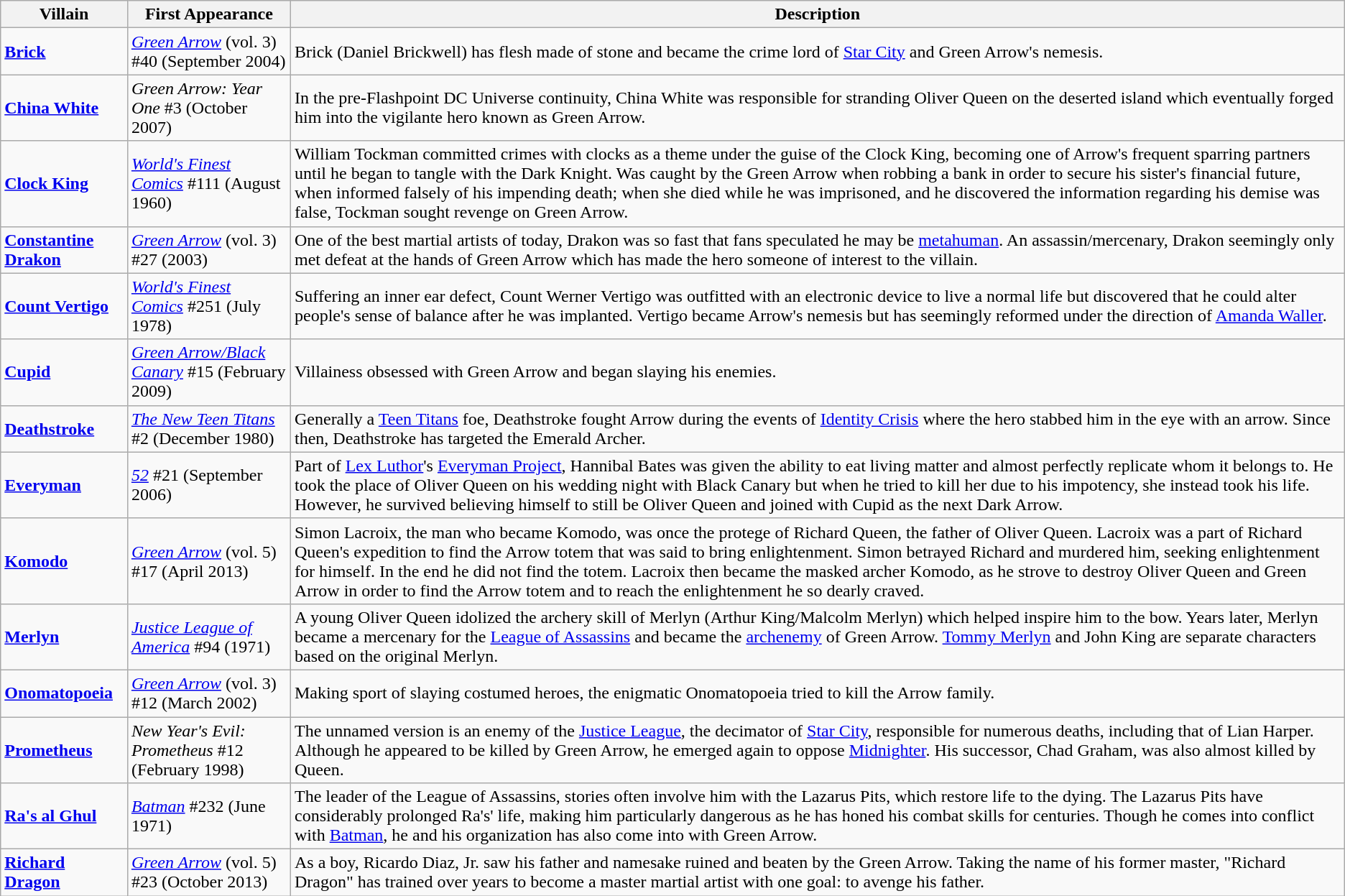<table class="wikitable sortable">
<tr ">
<th scope="col">Villain</th>
<th scope="col">First Appearance</th>
<th scope="col" class="unsortable">Description</th>
</tr>
<tr>
<td><strong><a href='#'>Brick</a></strong></td>
<td data-sort-value="2004-09"><em><a href='#'>Green Arrow</a></em> (vol. 3) #40 (September 2004)</td>
<td>Brick (Daniel Brickwell) has flesh made of stone and became the crime lord of <a href='#'>Star City</a> and Green Arrow's nemesis.</td>
</tr>
<tr>
<td><strong><a href='#'>China White</a></strong></td>
<td data-sort-value="2007-10"><em>Green Arrow: Year One</em> #3 (October 2007)</td>
<td>In the pre-Flashpoint DC Universe continuity, China White was responsible for stranding Oliver Queen on the deserted island which eventually forged him into the vigilante hero known as Green Arrow.</td>
</tr>
<tr>
<td><strong><a href='#'>Clock King</a></strong></td>
<td data-sort-value="1960-08"><em><a href='#'>World's Finest Comics</a></em> #111 (August 1960)</td>
<td>William Tockman committed crimes with clocks as a theme under the guise of the Clock King, becoming one of Arrow's frequent sparring partners until he began to tangle with the Dark Knight. Was caught by the Green Arrow when robbing a bank in order to secure his sister's financial future, when informed falsely of his impending death; when she died while he was imprisoned, and he discovered the information regarding his demise was false, Tockman sought revenge on Green Arrow.</td>
</tr>
<tr>
<td><strong><a href='#'>Constantine Drakon</a></strong></td>
<td data-sort-value="2003-01"><em><a href='#'>Green Arrow</a></em> (vol. 3) #27 (2003)</td>
<td>One of the best martial artists of today, Drakon was so fast that fans speculated he may be <a href='#'>metahuman</a>. An assassin/mercenary, Drakon seemingly only met defeat at the hands of Green Arrow which has made the hero someone of interest to the villain.</td>
</tr>
<tr>
<td><strong><a href='#'>Count Vertigo</a></strong></td>
<td data-sort-value="1978-07"><em><a href='#'>World's Finest Comics</a></em> #251 (July 1978)</td>
<td>Suffering an inner ear defect, Count Werner Vertigo was outfitted with an electronic device to live a normal life but discovered that he could alter people's sense of balance after he was implanted. Vertigo became Arrow's nemesis but has seemingly reformed under the direction of <a href='#'>Amanda Waller</a>.</td>
</tr>
<tr>
<td><strong><a href='#'>Cupid</a></strong></td>
<td data-sort-value="2009-02"><em><a href='#'>Green Arrow/Black Canary</a></em> #15 (February 2009)</td>
<td>Villainess obsessed with Green Arrow and began slaying his enemies.</td>
</tr>
<tr>
<td><strong><a href='#'>Deathstroke</a></strong></td>
<td data-sort-value="1980-12"><em><a href='#'>The New Teen Titans</a></em> #2 (December 1980)</td>
<td>Generally a <a href='#'>Teen Titans</a> foe, Deathstroke fought Arrow during the events of <a href='#'>Identity Crisis</a> where the hero stabbed him in the eye with an arrow. Since then, Deathstroke has targeted the Emerald Archer.</td>
</tr>
<tr>
<td><strong><a href='#'>Everyman</a></strong></td>
<td data-sort-value="2006-09"><em><a href='#'>52</a></em> #21 (September 2006)</td>
<td>Part of <a href='#'>Lex Luthor</a>'s <a href='#'>Everyman Project</a>, Hannibal Bates was given the ability to eat living matter and almost perfectly replicate whom it belongs to. He took the place of Oliver Queen on his wedding night with Black Canary but when he tried to kill her due to his impotency, she instead took his life. However, he survived believing himself to still be Oliver Queen and joined with Cupid as the next Dark Arrow.</td>
</tr>
<tr>
<td><strong><a href='#'>Komodo</a></strong></td>
<td data-sort-value="2013-04"><em><a href='#'>Green Arrow</a></em> (vol. 5) #17 (April 2013)</td>
<td>Simon Lacroix, the man who became Komodo, was once the protege of Richard Queen, the father of Oliver Queen. Lacroix was a part of Richard Queen's expedition to find the Arrow totem that was said to bring enlightenment. Simon betrayed Richard and murdered him, seeking enlightenment for himself. In the end he did not find the totem. Lacroix then became the masked archer Komodo, as he strove to destroy Oliver Queen and Green Arrow in order to find the Arrow totem and to reach the enlightenment he so dearly craved.</td>
</tr>
<tr>
<td><strong><a href='#'>Merlyn</a></strong></td>
<td data-sort-value="1971-01"><em><a href='#'>Justice League of America</a></em> #94 (1971)</td>
<td>A young Oliver Queen idolized the archery skill of Merlyn (Arthur King/Malcolm Merlyn) which helped inspire him to the bow. Years later, Merlyn became a mercenary for the <a href='#'>League of Assassins</a> and became the <a href='#'>archenemy</a> of Green Arrow. <a href='#'>Tommy Merlyn</a> and John King are separate characters based on the original Merlyn.</td>
</tr>
<tr>
<td><strong><a href='#'>Onomatopoeia</a></strong></td>
<td data-sort-value="2002-03"><em><a href='#'>Green Arrow</a></em> (vol. 3) #12 (March 2002)</td>
<td>Making sport of slaying costumed heroes, the enigmatic Onomatopoeia tried to kill the Arrow family.</td>
</tr>
<tr>
<td><strong><a href='#'>Prometheus</a></strong></td>
<td data-sort-value="1998-02"><em>New Year's Evil: Prometheus</em> #12 (February 1998)</td>
<td>The unnamed version is an enemy of the <a href='#'>Justice League</a>, the decimator of <a href='#'>Star City</a>, responsible for numerous deaths, including that of Lian Harper. Although he appeared to be killed by Green Arrow, he emerged again to oppose <a href='#'>Midnighter</a>. His successor, Chad Graham, was also almost killed by Queen.</td>
</tr>
<tr>
<td><strong><a href='#'>Ra's al Ghul</a></strong></td>
<td data-sort-value="1971-01"><em><a href='#'>Batman</a></em> #232 (June 1971)</td>
<td>The leader of the League of Assassins, stories often involve him with the Lazarus Pits, which restore life to the dying. The Lazarus Pits have considerably prolonged Ra's' life, making him particularly dangerous as he has honed his combat skills for centuries. Though he comes into conflict with <a href='#'>Batman</a>, he and his organization has also come into with Green Arrow.</td>
</tr>
<tr>
<td><strong><a href='#'>Richard Dragon</a></strong></td>
<td data-sort-value="2013-10"><em><a href='#'>Green Arrow</a></em> (vol. 5) #23 (October 2013)</td>
<td>As a boy, Ricardo Diaz, Jr. saw his father and namesake ruined and beaten by the Green Arrow. Taking the name of his former master, "Richard Dragon" has trained over years to become a master martial artist with one goal: to avenge his father.</td>
</tr>
</table>
